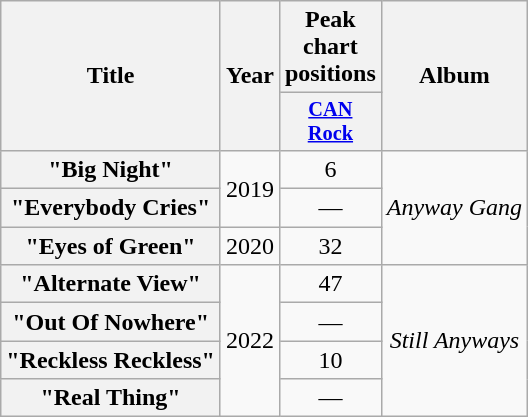<table class="wikitable plainrowheaders" style="text-align:center;">
<tr>
<th scope="col" rowspan="2">Title</th>
<th scope="col" rowspan="2">Year</th>
<th scope="col" colspan="1">Peak chart positions</th>
<th scope="col" rowspan="2">Album</th>
</tr>
<tr>
<th scope="col" style="width:2.5em;font-size:85%;"><a href='#'>CAN<br>Rock</a><br></th>
</tr>
<tr>
<th scope="row">"Big Night"</th>
<td rowspan="2">2019</td>
<td>6</td>
<td rowspan="3"><em>Anyway Gang</em></td>
</tr>
<tr>
<th scope="row">"Everybody Cries"</th>
<td>—</td>
</tr>
<tr>
<th scope="row">"Eyes of Green"</th>
<td>2020</td>
<td>32</td>
</tr>
<tr>
<th scope="row">"Alternate View"</th>
<td rowspan="4">2022</td>
<td>47</td>
<td rowspan="4"><em>Still Anyways</em></td>
</tr>
<tr>
<th scope="row">"Out Of Nowhere"</th>
<td>—</td>
</tr>
<tr>
<th scope="row">"Reckless Reckless"</th>
<td>10</td>
</tr>
<tr>
<th scope="row">"Real Thing"</th>
<td>—</td>
</tr>
</table>
